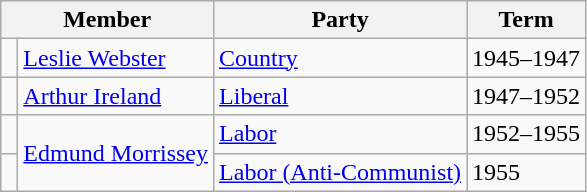<table class="wikitable">
<tr>
<th colspan="2">Member</th>
<th>Party</th>
<th>Term</th>
</tr>
<tr>
<td> </td>
<td><a href='#'>Leslie Webster</a></td>
<td><a href='#'>Country</a></td>
<td>1945–1947</td>
</tr>
<tr>
<td> </td>
<td><a href='#'>Arthur Ireland</a></td>
<td><a href='#'>Liberal</a></td>
<td>1947–1952</td>
</tr>
<tr>
<td> </td>
<td rowspan=2><a href='#'>Edmund Morrissey</a></td>
<td><a href='#'>Labor</a></td>
<td>1952–1955</td>
</tr>
<tr>
<td> </td>
<td><a href='#'>Labor (Anti-Communist)</a></td>
<td>1955</td>
</tr>
</table>
